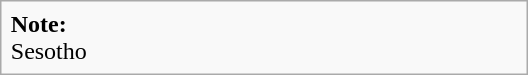<table class="infobox selfreference" style="width:22em; clear:none">
<tr>
<td><strong>Note:</strong><br>Sesotho
</td>
</tr>
</table>
